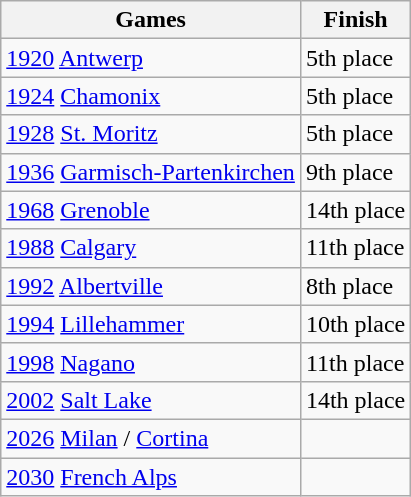<table class="wikitable sortable">
<tr>
<th>Games</th>
<th>Finish</th>
</tr>
<tr>
<td> <a href='#'>1920</a> <a href='#'>Antwerp</a></td>
<td>5th place</td>
</tr>
<tr>
<td> <a href='#'>1924</a> <a href='#'>Chamonix</a></td>
<td>5th place</td>
</tr>
<tr>
<td> <a href='#'>1928</a> <a href='#'>St. Moritz</a></td>
<td>5th place</td>
</tr>
<tr>
<td> <a href='#'>1936</a> <a href='#'>Garmisch-Partenkirchen</a></td>
<td>9th place</td>
</tr>
<tr>
<td> <a href='#'>1968</a> <a href='#'>Grenoble</a></td>
<td>14th place</td>
</tr>
<tr>
<td> <a href='#'>1988</a> <a href='#'>Calgary</a></td>
<td>11th place</td>
</tr>
<tr>
<td> <a href='#'>1992</a> <a href='#'>Albertville</a></td>
<td>8th place</td>
</tr>
<tr>
<td> <a href='#'>1994</a> <a href='#'>Lillehammer</a></td>
<td>10th place</td>
</tr>
<tr>
<td> <a href='#'>1998</a> <a href='#'>Nagano</a></td>
<td>11th place</td>
</tr>
<tr>
<td> <a href='#'>2002</a> <a href='#'>Salt Lake</a></td>
<td>14th place</td>
</tr>
<tr>
<td> <a href='#'>2026</a> <a href='#'>Milan</a> / <a href='#'>Cortina</a></td>
<td></td>
</tr>
<tr>
<td> <a href='#'>2030</a> <a href='#'>French Alps</a></td>
<td></td>
</tr>
</table>
